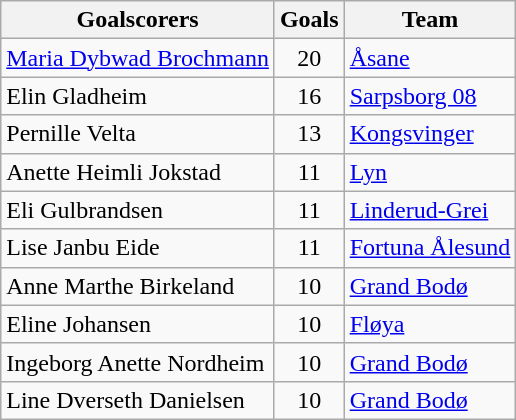<table class="wikitable">
<tr>
<th>Goalscorers</th>
<th>Goals</th>
<th>Team</th>
</tr>
<tr>
<td> <a href='#'>Maria Dybwad Brochmann</a></td>
<td style="text-align:center;">20</td>
<td><a href='#'>Åsane</a></td>
</tr>
<tr>
<td> Elin Gladheim</td>
<td style="text-align:center;">16</td>
<td><a href='#'>Sarpsborg 08</a></td>
</tr>
<tr>
<td> Pernille Velta</td>
<td style="text-align:center;">13</td>
<td><a href='#'>Kongsvinger</a></td>
</tr>
<tr>
<td> Anette Heimli Jokstad</td>
<td style="text-align:center;">11</td>
<td><a href='#'>Lyn</a></td>
</tr>
<tr>
<td> Eli Gulbrandsen</td>
<td style="text-align:center;">11</td>
<td><a href='#'>Linderud-Grei</a></td>
</tr>
<tr>
<td> Lise Janbu Eide</td>
<td style="text-align:center;">11</td>
<td><a href='#'>Fortuna Ålesund</a></td>
</tr>
<tr>
<td> Anne Marthe Birkeland</td>
<td style="text-align:center;">10</td>
<td><a href='#'>Grand Bodø</a></td>
</tr>
<tr>
<td> Eline Johansen</td>
<td style="text-align:center;">10</td>
<td><a href='#'>Fløya</a></td>
</tr>
<tr>
<td> Ingeborg Anette Nordheim</td>
<td style="text-align:center;">10</td>
<td><a href='#'>Grand Bodø</a></td>
</tr>
<tr>
<td> Line Dverseth Danielsen</td>
<td style="text-align:center;">10</td>
<td><a href='#'>Grand Bodø</a></td>
</tr>
</table>
